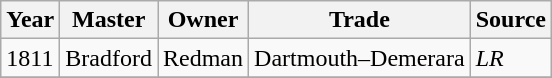<table class=" wikitable">
<tr>
<th>Year</th>
<th>Master</th>
<th>Owner</th>
<th>Trade</th>
<th>Source</th>
</tr>
<tr>
<td>1811</td>
<td>Bradford</td>
<td>Redman</td>
<td>Dartmouth–Demerara</td>
<td><em>LR</em></td>
</tr>
<tr>
</tr>
</table>
